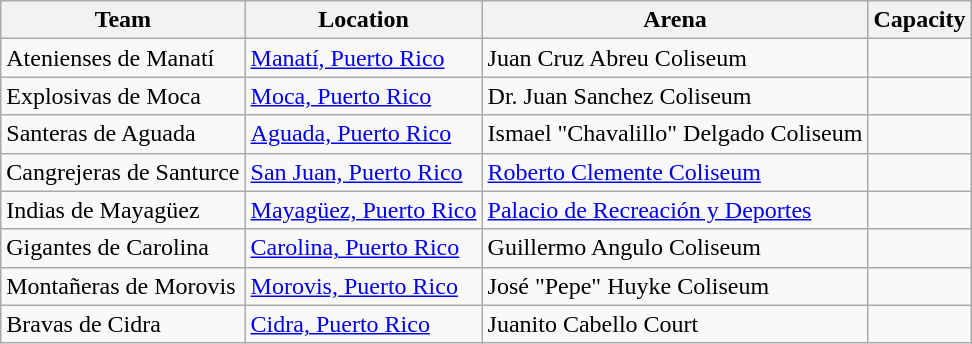<table class="wikitable sortable">
<tr>
<th>Team</th>
<th>Location</th>
<th>Arena</th>
<th>Capacity</th>
</tr>
<tr>
<td>Atenienses de Manatí</td>
<td><a href='#'>Manatí, Puerto Rico</a></td>
<td>Juan Cruz Abreu Coliseum</td>
<td></td>
</tr>
<tr>
<td>Explosivas de Moca</td>
<td><a href='#'>Moca, Puerto Rico</a></td>
<td>Dr. Juan Sanchez Coliseum</td>
<td></td>
</tr>
<tr>
<td>Santeras de Aguada</td>
<td><a href='#'>Aguada, Puerto Rico</a></td>
<td>Ismael  "Chavalillo" Delgado Coliseum</td>
<td></td>
</tr>
<tr>
<td>Cangrejeras de Santurce</td>
<td><a href='#'>San Juan, Puerto Rico</a></td>
<td><a href='#'>Roberto Clemente Coliseum</a></td>
<td></td>
</tr>
<tr>
<td>Indias de Mayagüez</td>
<td><a href='#'>Mayagüez, Puerto Rico</a></td>
<td><a href='#'>Palacio de Recreación y Deportes</a></td>
<td></td>
</tr>
<tr>
<td>Gigantes de Carolina</td>
<td><a href='#'>Carolina, Puerto Rico</a></td>
<td>Guillermo Angulo Coliseum</td>
<td></td>
</tr>
<tr>
<td>Montañeras de Morovis</td>
<td><a href='#'>Morovis, Puerto Rico</a></td>
<td>José "Pepe" Huyke Coliseum</td>
<td></td>
</tr>
<tr>
<td>Bravas de Cidra</td>
<td><a href='#'>Cidra, Puerto Rico</a></td>
<td>Juanito Cabello Court</td>
<td></td>
</tr>
</table>
